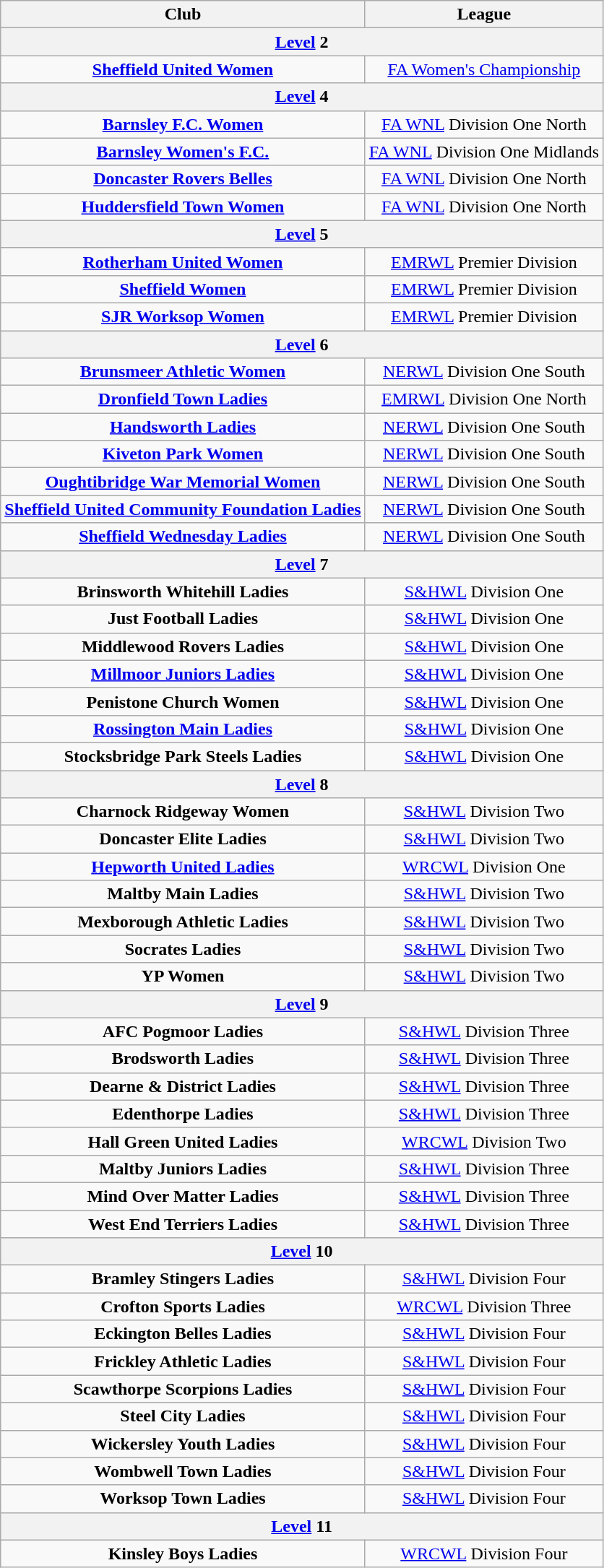<table class="wikitable" border="1" style="text-align:center;">
<tr>
<th>Club</th>
<th>League</th>
</tr>
<tr>
<th colspan=5><a href='#'>Level</a> 2</th>
</tr>
<tr>
<td><strong><a href='#'>Sheffield United Women</a></strong></td>
<td><a href='#'>FA Women's Championship</a></td>
</tr>
<tr>
<th colspan=5><a href='#'>Level</a> 4</th>
</tr>
<tr>
<td><strong><a href='#'>Barnsley F.C. Women</a></strong></td>
<td><a href='#'>FA WNL</a> Division One North</td>
</tr>
<tr>
<td><strong><a href='#'>Barnsley Women's F.C.</a></strong></td>
<td><a href='#'>FA WNL</a> Division One Midlands</td>
</tr>
<tr>
<td><strong><a href='#'>Doncaster Rovers Belles</a></strong></td>
<td><a href='#'>FA WNL</a> Division One North</td>
</tr>
<tr>
<td><strong><a href='#'>Huddersfield Town Women</a></strong></td>
<td><a href='#'>FA WNL</a> Division One North</td>
</tr>
<tr>
<th colspan=5><a href='#'>Level</a> 5</th>
</tr>
<tr>
<td><strong><a href='#'>Rotherham United Women</a></strong></td>
<td><a href='#'>EMRWL</a> Premier Division</td>
</tr>
<tr>
<td><strong><a href='#'>Sheffield Women</a></strong></td>
<td><a href='#'>EMRWL</a> Premier Division</td>
</tr>
<tr>
<td><strong><a href='#'>SJR Worksop Women</a></strong></td>
<td><a href='#'>EMRWL</a> Premier Division</td>
</tr>
<tr>
<th colspan=5><a href='#'>Level</a> 6</th>
</tr>
<tr>
<td><strong><a href='#'>Brunsmeer Athletic Women</a></strong></td>
<td><a href='#'>NERWL</a> Division One South</td>
</tr>
<tr>
<td><strong><a href='#'>Dronfield Town Ladies</a></strong></td>
<td><a href='#'>EMRWL</a> Division One North</td>
</tr>
<tr>
<td><strong><a href='#'>Handsworth Ladies</a></strong></td>
<td><a href='#'>NERWL</a> Division One South</td>
</tr>
<tr>
<td><strong><a href='#'>Kiveton Park Women</a></strong></td>
<td><a href='#'>NERWL</a> Division One South</td>
</tr>
<tr>
<td><strong><a href='#'>Oughtibridge War Memorial Women</a></strong></td>
<td><a href='#'>NERWL</a> Division One South</td>
</tr>
<tr>
<td><strong><a href='#'>Sheffield United Community Foundation Ladies</a></strong></td>
<td><a href='#'>NERWL</a> Division One South</td>
</tr>
<tr>
<td><strong><a href='#'>Sheffield Wednesday Ladies</a></strong></td>
<td><a href='#'>NERWL</a> Division One South</td>
</tr>
<tr>
<th colspan=5><a href='#'>Level</a> 7</th>
</tr>
<tr>
<td><strong>Brinsworth Whitehill Ladies</strong></td>
<td><a href='#'>S&HWL</a> Division One</td>
</tr>
<tr>
<td><strong>Just Football Ladies</strong></td>
<td><a href='#'>S&HWL</a> Division One</td>
</tr>
<tr>
<td><strong>Middlewood Rovers Ladies</strong></td>
<td><a href='#'>S&HWL</a> Division One</td>
</tr>
<tr>
<td><strong><a href='#'>Millmoor Juniors Ladies</a></strong></td>
<td><a href='#'>S&HWL</a> Division One</td>
</tr>
<tr>
<td><strong>Penistone Church Women</strong></td>
<td><a href='#'>S&HWL</a> Division One</td>
</tr>
<tr>
<td><strong><a href='#'>Rossington Main Ladies</a></strong></td>
<td><a href='#'>S&HWL</a> Division One</td>
</tr>
<tr>
<td><strong>Stocksbridge Park Steels Ladies</strong></td>
<td><a href='#'>S&HWL</a> Division One</td>
</tr>
<tr>
<th colspan=5><a href='#'>Level</a> 8</th>
</tr>
<tr>
<td><strong>Charnock Ridgeway Women</strong></td>
<td><a href='#'>S&HWL</a> Division Two</td>
</tr>
<tr>
<td><strong>Doncaster Elite Ladies</strong></td>
<td><a href='#'>S&HWL</a> Division Two</td>
</tr>
<tr>
<td><strong><a href='#'>Hepworth United Ladies</a></strong></td>
<td><a href='#'>WRCWL</a> Division One</td>
</tr>
<tr>
<td><strong>Maltby Main Ladies</strong></td>
<td><a href='#'>S&HWL</a> Division Two</td>
</tr>
<tr>
<td><strong>Mexborough Athletic Ladies</strong></td>
<td><a href='#'>S&HWL</a> Division Two</td>
</tr>
<tr>
<td><strong>Socrates Ladies</strong></td>
<td><a href='#'>S&HWL</a> Division Two</td>
</tr>
<tr>
<td><strong>YP Women</strong></td>
<td><a href='#'>S&HWL</a> Division Two</td>
</tr>
<tr>
<th colspan=5><a href='#'>Level</a> 9</th>
</tr>
<tr>
<td><strong>AFC Pogmoor Ladies</strong></td>
<td><a href='#'>S&HWL</a> Division Three</td>
</tr>
<tr>
<td><strong>Brodsworth Ladies</strong></td>
<td><a href='#'>S&HWL</a> Division Three</td>
</tr>
<tr>
<td><strong>Dearne & District Ladies</strong></td>
<td><a href='#'>S&HWL</a> Division Three</td>
</tr>
<tr>
<td><strong>Edenthorpe Ladies</strong></td>
<td><a href='#'>S&HWL</a> Division Three</td>
</tr>
<tr>
<td><strong>Hall Green United Ladies</strong></td>
<td><a href='#'>WRCWL</a> Division Two</td>
</tr>
<tr>
<td><strong>Maltby Juniors Ladies</strong></td>
<td><a href='#'>S&HWL</a> Division Three</td>
</tr>
<tr>
<td><strong>Mind Over Matter Ladies</strong></td>
<td><a href='#'>S&HWL</a> Division Three</td>
</tr>
<tr>
<td><strong>West End Terriers Ladies</strong></td>
<td><a href='#'>S&HWL</a> Division Three</td>
</tr>
<tr>
<th colspan=5><a href='#'>Level</a> 10</th>
</tr>
<tr>
<td><strong>Bramley Stingers Ladies</strong></td>
<td><a href='#'>S&HWL</a> Division Four</td>
</tr>
<tr>
<td><strong>Crofton Sports Ladies</strong></td>
<td><a href='#'>WRCWL</a> Division Three</td>
</tr>
<tr>
<td><strong>Eckington Belles Ladies</strong></td>
<td><a href='#'>S&HWL</a> Division Four</td>
</tr>
<tr>
<td><strong>Frickley Athletic Ladies</strong></td>
<td><a href='#'>S&HWL</a> Division Four</td>
</tr>
<tr>
<td><strong>Scawthorpe Scorpions Ladies</strong></td>
<td><a href='#'>S&HWL</a> Division Four</td>
</tr>
<tr>
<td><strong>Steel City Ladies</strong></td>
<td><a href='#'>S&HWL</a> Division Four</td>
</tr>
<tr>
<td><strong>Wickersley Youth Ladies</strong></td>
<td><a href='#'>S&HWL</a> Division Four</td>
</tr>
<tr>
<td><strong>Wombwell Town Ladies</strong></td>
<td><a href='#'>S&HWL</a> Division Four</td>
</tr>
<tr>
<td><strong>Worksop Town Ladies</strong></td>
<td><a href='#'>S&HWL</a> Division Four</td>
</tr>
<tr>
<th colspan=5><a href='#'>Level</a> 11</th>
</tr>
<tr>
<td><strong>Kinsley Boys Ladies</strong></td>
<td><a href='#'>WRCWL</a> Division Four</td>
</tr>
</table>
